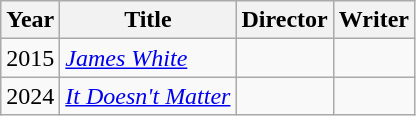<table class="wikitable">
<tr>
<th>Year</th>
<th>Title</th>
<th>Director</th>
<th>Writer</th>
</tr>
<tr>
<td>2015</td>
<td><em><a href='#'>James White</a></em></td>
<td></td>
<td></td>
</tr>
<tr>
<td>2024</td>
<td><em><a href='#'>It Doesn't Matter</a></em></td>
<td></td>
<td></td>
</tr>
</table>
